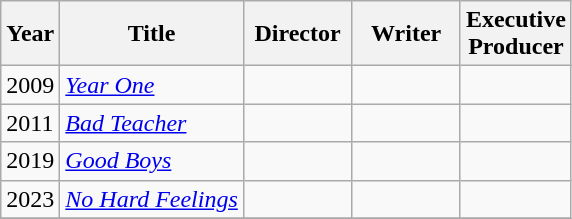<table class="wikitable">
<tr>
<th>Year</th>
<th>Title</th>
<th width=65>Director</th>
<th width=65>Writer</th>
<th width=65>Executive<br>Producer</th>
</tr>
<tr>
<td>2009</td>
<td><em><a href='#'>Year One</a></em></td>
<td></td>
<td></td>
<td></td>
</tr>
<tr>
<td>2011</td>
<td><em><a href='#'>Bad Teacher</a></em></td>
<td></td>
<td></td>
<td></td>
</tr>
<tr>
<td>2019</td>
<td><em><a href='#'>Good Boys</a></em></td>
<td></td>
<td></td>
<td></td>
</tr>
<tr>
<td>2023</td>
<td><em><a href='#'>No Hard Feelings</a></em></td>
<td></td>
<td></td>
<td></td>
</tr>
<tr>
</tr>
</table>
